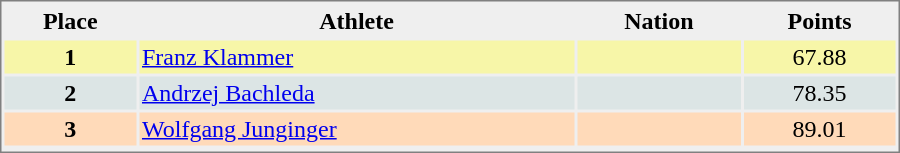<table style="border-style:solid;border-width:1px;border-color:#808080;background-color:#EFEFEF" cellspacing="2" cellpadding="2" width="600px">
<tr bgcolor="#EFEFEF">
<th>Place</th>
<th>Athlete</th>
<th>Nation</th>
<th>Points</th>
</tr>
<tr align="center" valign="top" bgcolor="#F7F6A8">
<th>1</th>
<td align="left"><a href='#'>Franz Klammer</a></td>
<td align="left"></td>
<td>67.88</td>
</tr>
<tr align="center" valign="top" bgcolor="#DCE5E5">
<th>2</th>
<td align="left"><a href='#'>Andrzej Bachleda</a></td>
<td align="left"></td>
<td>78.35</td>
</tr>
<tr align="center" valign="top" bgcolor="#FFDAB9">
<th>3</th>
<td align="left"><a href='#'>Wolfgang Junginger</a></td>
<td align="left"></td>
<td>89.01</td>
</tr>
<tr align="center" valign="top" bgcolor="#FFFFFF">
</tr>
</table>
